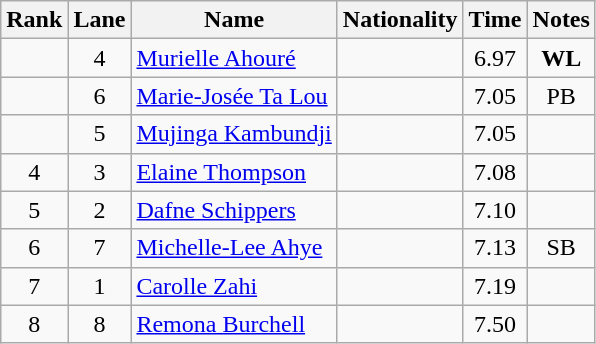<table class="wikitable sortable" style="text-align:center">
<tr>
<th>Rank</th>
<th>Lane</th>
<th>Name</th>
<th>Nationality</th>
<th>Time</th>
<th>Notes</th>
</tr>
<tr>
<td></td>
<td>4</td>
<td align=left><a href='#'>Murielle Ahouré</a></td>
<td align=left></td>
<td>6.97</td>
<td><strong>WL</strong></td>
</tr>
<tr>
<td></td>
<td>6</td>
<td align=left><a href='#'>Marie-Josée Ta Lou</a></td>
<td align=left></td>
<td>7.05</td>
<td>PB</td>
</tr>
<tr>
<td></td>
<td>5</td>
<td align=left><a href='#'>Mujinga Kambundji</a></td>
<td align=left></td>
<td>7.05</td>
<td></td>
</tr>
<tr>
<td>4</td>
<td>3</td>
<td align=left><a href='#'>Elaine Thompson</a></td>
<td align=left></td>
<td>7.08</td>
<td></td>
</tr>
<tr>
<td>5</td>
<td>2</td>
<td align=left><a href='#'>Dafne Schippers</a></td>
<td align=left></td>
<td>7.10</td>
<td></td>
</tr>
<tr>
<td>6</td>
<td>7</td>
<td align=left><a href='#'>Michelle-Lee Ahye</a></td>
<td align=left></td>
<td>7.13</td>
<td>SB</td>
</tr>
<tr>
<td>7</td>
<td>1</td>
<td align=left><a href='#'>Carolle Zahi</a></td>
<td align=left></td>
<td>7.19</td>
<td></td>
</tr>
<tr>
<td>8</td>
<td>8</td>
<td align=left><a href='#'>Remona Burchell</a></td>
<td align=left></td>
<td>7.50</td>
<td></td>
</tr>
</table>
